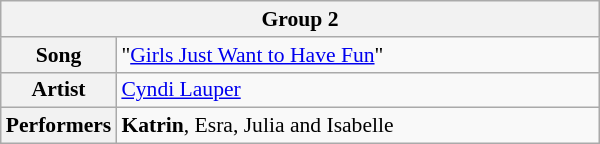<table class="wikitable" style="font-size: 90%" width=400px>
<tr>
<th colspan=2>Group 2</th>
</tr>
<tr>
<th width=10%>Song</th>
<td>"<a href='#'>Girls Just Want to Have Fun</a>"</td>
</tr>
<tr>
<th width=10%>Artist</th>
<td><a href='#'>Cyndi Lauper</a></td>
</tr>
<tr>
<th width=10%>Performers</th>
<td><strong>Katrin</strong>, Esra, Julia and Isabelle</td>
</tr>
</table>
